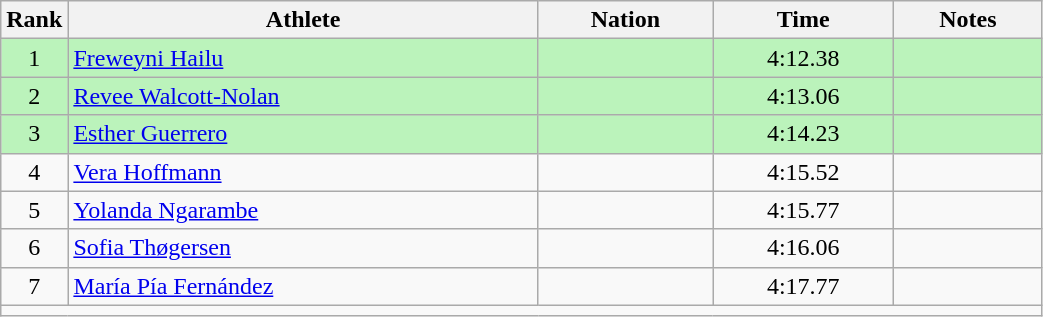<table class="wikitable sortable" style="text-align:center;width: 55%;">
<tr>
<th scope="col" style="width: 10px;">Rank</th>
<th scope="col">Athlete</th>
<th scope="col">Nation</th>
<th scope="col">Time</th>
<th scope="col">Notes</th>
</tr>
<tr bgcolor=bbf3bb>
<td>1</td>
<td align=left><a href='#'>Freweyni Hailu</a></td>
<td align=left></td>
<td>4:12.38</td>
<td></td>
</tr>
<tr bgcolor=bbf3bb>
<td>2</td>
<td align=left><a href='#'>Revee Walcott-Nolan</a></td>
<td align=left></td>
<td>4:13.06</td>
<td></td>
</tr>
<tr bgcolor=bbf3bb>
<td>3</td>
<td align=left><a href='#'>Esther Guerrero</a></td>
<td align=left></td>
<td>4:14.23</td>
<td></td>
</tr>
<tr>
<td>4</td>
<td align=left><a href='#'>Vera Hoffmann</a></td>
<td align=left></td>
<td>4:15.52</td>
<td></td>
</tr>
<tr>
<td>5</td>
<td align=left><a href='#'>Yolanda Ngarambe</a></td>
<td align=left></td>
<td>4:15.77</td>
<td></td>
</tr>
<tr>
<td>6</td>
<td align=left><a href='#'>Sofia Thøgersen</a></td>
<td align=left></td>
<td>4:16.06</td>
<td></td>
</tr>
<tr>
<td>7</td>
<td align=left><a href='#'>María Pía Fernández</a></td>
<td align=left></td>
<td>4:17.77</td>
<td></td>
</tr>
<tr class="sortbottom">
<td colspan="5"></td>
</tr>
</table>
